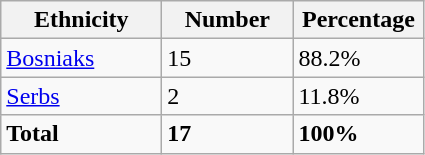<table class="wikitable">
<tr>
<th width="100px">Ethnicity</th>
<th width="80px">Number</th>
<th width="80px">Percentage</th>
</tr>
<tr>
<td><a href='#'>Bosniaks</a></td>
<td>15</td>
<td>88.2%</td>
</tr>
<tr>
<td><a href='#'>Serbs</a></td>
<td>2</td>
<td>11.8%</td>
</tr>
<tr>
<td><strong>Total</strong></td>
<td><strong>17</strong></td>
<td><strong>100%</strong></td>
</tr>
</table>
